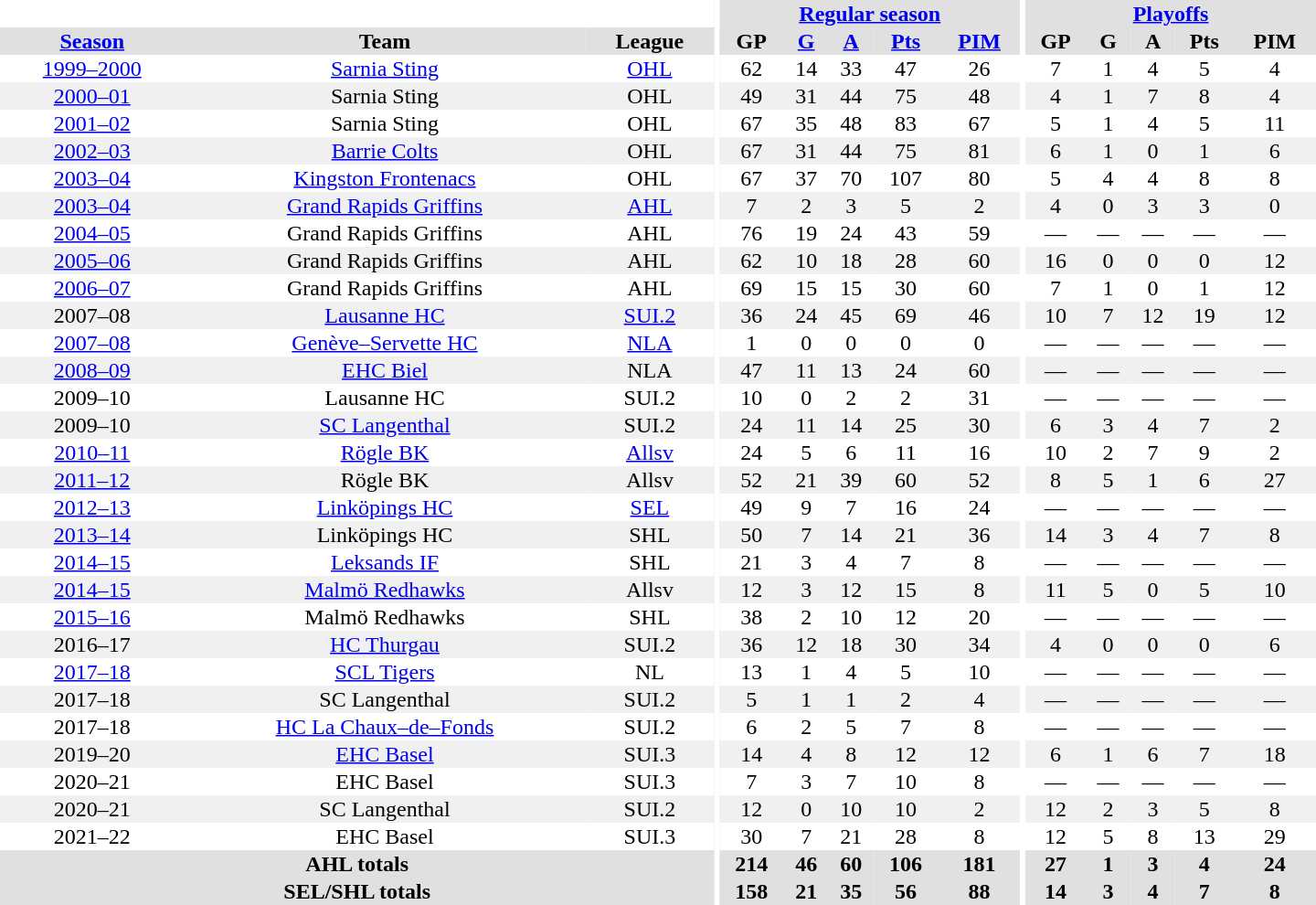<table border="0" cellpadding="1" cellspacing="0" style="text-align:center; width:60em">
<tr bgcolor="#e0e0e0">
<th colspan="3" bgcolor="#ffffff"></th>
<th rowspan="99" bgcolor="#ffffff"></th>
<th colspan="5"><a href='#'>Regular season</a></th>
<th rowspan="99" bgcolor="#ffffff"></th>
<th colspan="5"><a href='#'>Playoffs</a></th>
</tr>
<tr bgcolor="#e0e0e0">
<th><a href='#'>Season</a></th>
<th>Team</th>
<th>League</th>
<th>GP</th>
<th><a href='#'>G</a></th>
<th><a href='#'>A</a></th>
<th><a href='#'>Pts</a></th>
<th><a href='#'>PIM</a></th>
<th>GP</th>
<th>G</th>
<th>A</th>
<th>Pts</th>
<th>PIM</th>
</tr>
<tr>
<td><a href='#'>1999–2000</a></td>
<td><a href='#'>Sarnia Sting</a></td>
<td><a href='#'>OHL</a></td>
<td>62</td>
<td>14</td>
<td>33</td>
<td>47</td>
<td>26</td>
<td>7</td>
<td>1</td>
<td>4</td>
<td>5</td>
<td>4</td>
</tr>
<tr bgcolor="#f0f0f0">
<td><a href='#'>2000–01</a></td>
<td>Sarnia Sting</td>
<td>OHL</td>
<td>49</td>
<td>31</td>
<td>44</td>
<td>75</td>
<td>48</td>
<td>4</td>
<td>1</td>
<td>7</td>
<td>8</td>
<td>4</td>
</tr>
<tr>
<td><a href='#'>2001–02</a></td>
<td>Sarnia Sting</td>
<td>OHL</td>
<td>67</td>
<td>35</td>
<td>48</td>
<td>83</td>
<td>67</td>
<td>5</td>
<td>1</td>
<td>4</td>
<td>5</td>
<td>11</td>
</tr>
<tr bgcolor="#f0f0f0">
<td><a href='#'>2002–03</a></td>
<td><a href='#'>Barrie Colts</a></td>
<td>OHL</td>
<td>67</td>
<td>31</td>
<td>44</td>
<td>75</td>
<td>81</td>
<td>6</td>
<td>1</td>
<td>0</td>
<td>1</td>
<td>6</td>
</tr>
<tr>
<td><a href='#'>2003–04</a></td>
<td><a href='#'>Kingston Frontenacs</a></td>
<td>OHL</td>
<td>67</td>
<td>37</td>
<td>70</td>
<td>107</td>
<td>80</td>
<td>5</td>
<td>4</td>
<td>4</td>
<td>8</td>
<td>8</td>
</tr>
<tr bgcolor="#f0f0f0">
<td><a href='#'>2003–04</a></td>
<td><a href='#'>Grand Rapids Griffins</a></td>
<td><a href='#'>AHL</a></td>
<td>7</td>
<td>2</td>
<td>3</td>
<td>5</td>
<td>2</td>
<td>4</td>
<td>0</td>
<td>3</td>
<td>3</td>
<td>0</td>
</tr>
<tr>
<td><a href='#'>2004–05</a></td>
<td>Grand Rapids Griffins</td>
<td>AHL</td>
<td>76</td>
<td>19</td>
<td>24</td>
<td>43</td>
<td>59</td>
<td>—</td>
<td>—</td>
<td>—</td>
<td>—</td>
<td>—</td>
</tr>
<tr bgcolor="#f0f0f0">
<td><a href='#'>2005–06</a></td>
<td>Grand Rapids Griffins</td>
<td>AHL</td>
<td>62</td>
<td>10</td>
<td>18</td>
<td>28</td>
<td>60</td>
<td>16</td>
<td>0</td>
<td>0</td>
<td>0</td>
<td>12</td>
</tr>
<tr>
<td><a href='#'>2006–07</a></td>
<td>Grand Rapids Griffins</td>
<td>AHL</td>
<td>69</td>
<td>15</td>
<td>15</td>
<td>30</td>
<td>60</td>
<td>7</td>
<td>1</td>
<td>0</td>
<td>1</td>
<td>12</td>
</tr>
<tr bgcolor="#f0f0f0">
<td>2007–08</td>
<td><a href='#'>Lausanne HC</a></td>
<td><a href='#'>SUI.2</a></td>
<td>36</td>
<td>24</td>
<td>45</td>
<td>69</td>
<td>46</td>
<td>10</td>
<td>7</td>
<td>12</td>
<td>19</td>
<td>12</td>
</tr>
<tr>
<td><a href='#'>2007–08</a></td>
<td><a href='#'>Genève–Servette HC</a></td>
<td><a href='#'>NLA</a></td>
<td>1</td>
<td>0</td>
<td>0</td>
<td>0</td>
<td>0</td>
<td>—</td>
<td>—</td>
<td>—</td>
<td>—</td>
<td>—</td>
</tr>
<tr bgcolor="#f0f0f0">
<td><a href='#'>2008–09</a></td>
<td><a href='#'>EHC Biel</a></td>
<td>NLA</td>
<td>47</td>
<td>11</td>
<td>13</td>
<td>24</td>
<td>60</td>
<td>—</td>
<td>—</td>
<td>—</td>
<td>—</td>
<td>—</td>
</tr>
<tr>
<td>2009–10</td>
<td>Lausanne HC</td>
<td>SUI.2</td>
<td>10</td>
<td>0</td>
<td>2</td>
<td>2</td>
<td>31</td>
<td>—</td>
<td>—</td>
<td>—</td>
<td>—</td>
<td>—</td>
</tr>
<tr bgcolor="#f0f0f0">
<td>2009–10</td>
<td><a href='#'>SC Langenthal</a></td>
<td>SUI.2</td>
<td>24</td>
<td>11</td>
<td>14</td>
<td>25</td>
<td>30</td>
<td>6</td>
<td>3</td>
<td>4</td>
<td>7</td>
<td>2</td>
</tr>
<tr>
<td><a href='#'>2010–11</a></td>
<td><a href='#'>Rögle BK</a></td>
<td><a href='#'>Allsv</a></td>
<td>24</td>
<td>5</td>
<td>6</td>
<td>11</td>
<td>16</td>
<td>10</td>
<td>2</td>
<td>7</td>
<td>9</td>
<td>2</td>
</tr>
<tr bgcolor="#f0f0f0">
<td><a href='#'>2011–12</a></td>
<td>Rögle BK</td>
<td>Allsv</td>
<td>52</td>
<td>21</td>
<td>39</td>
<td>60</td>
<td>52</td>
<td>8</td>
<td>5</td>
<td>1</td>
<td>6</td>
<td>27</td>
</tr>
<tr>
<td><a href='#'>2012–13</a></td>
<td><a href='#'>Linköpings HC</a></td>
<td><a href='#'>SEL</a></td>
<td>49</td>
<td>9</td>
<td>7</td>
<td>16</td>
<td>24</td>
<td>—</td>
<td>—</td>
<td>—</td>
<td>—</td>
<td>—</td>
</tr>
<tr bgcolor="#f0f0f0">
<td><a href='#'>2013–14</a></td>
<td>Linköpings HC</td>
<td>SHL</td>
<td>50</td>
<td>7</td>
<td>14</td>
<td>21</td>
<td>36</td>
<td>14</td>
<td>3</td>
<td>4</td>
<td>7</td>
<td>8</td>
</tr>
<tr>
<td><a href='#'>2014–15</a></td>
<td><a href='#'>Leksands IF</a></td>
<td>SHL</td>
<td>21</td>
<td>3</td>
<td>4</td>
<td>7</td>
<td>8</td>
<td>—</td>
<td>—</td>
<td>—</td>
<td>—</td>
<td>—</td>
</tr>
<tr bgcolor="#f0f0f0">
<td><a href='#'>2014–15</a></td>
<td><a href='#'>Malmö Redhawks</a></td>
<td>Allsv</td>
<td>12</td>
<td>3</td>
<td>12</td>
<td>15</td>
<td>8</td>
<td>11</td>
<td>5</td>
<td>0</td>
<td>5</td>
<td>10</td>
</tr>
<tr>
<td><a href='#'>2015–16</a></td>
<td>Malmö Redhawks</td>
<td>SHL</td>
<td>38</td>
<td>2</td>
<td>10</td>
<td>12</td>
<td>20</td>
<td>—</td>
<td>—</td>
<td>—</td>
<td>—</td>
<td>—</td>
</tr>
<tr bgcolor="#f0f0f0">
<td>2016–17</td>
<td><a href='#'>HC Thurgau</a></td>
<td>SUI.2</td>
<td>36</td>
<td>12</td>
<td>18</td>
<td>30</td>
<td>34</td>
<td>4</td>
<td>0</td>
<td>0</td>
<td>0</td>
<td>6</td>
</tr>
<tr>
<td><a href='#'>2017–18</a></td>
<td><a href='#'>SCL Tigers</a></td>
<td>NL</td>
<td>13</td>
<td>1</td>
<td>4</td>
<td>5</td>
<td>10</td>
<td>—</td>
<td>—</td>
<td>—</td>
<td>—</td>
<td>—</td>
</tr>
<tr bgcolor="#f0f0f0">
<td>2017–18</td>
<td>SC Langenthal</td>
<td>SUI.2</td>
<td>5</td>
<td>1</td>
<td>1</td>
<td>2</td>
<td>4</td>
<td>—</td>
<td>—</td>
<td>—</td>
<td>—</td>
<td>—</td>
</tr>
<tr>
<td>2017–18</td>
<td><a href='#'>HC La Chaux–de–Fonds</a></td>
<td>SUI.2</td>
<td>6</td>
<td>2</td>
<td>5</td>
<td>7</td>
<td>8</td>
<td>—</td>
<td>—</td>
<td>—</td>
<td>—</td>
<td>—</td>
</tr>
<tr bgcolor="#f0f0f0">
<td>2019–20</td>
<td><a href='#'>EHC Basel</a></td>
<td>SUI.3</td>
<td>14</td>
<td>4</td>
<td>8</td>
<td>12</td>
<td>12</td>
<td>6</td>
<td>1</td>
<td>6</td>
<td>7</td>
<td>18</td>
</tr>
<tr>
<td>2020–21</td>
<td>EHC Basel</td>
<td>SUI.3</td>
<td>7</td>
<td>3</td>
<td>7</td>
<td>10</td>
<td>8</td>
<td>—</td>
<td>—</td>
<td>—</td>
<td>—</td>
<td>—</td>
</tr>
<tr bgcolor="#f0f0f0">
<td>2020–21</td>
<td>SC Langenthal</td>
<td>SUI.2</td>
<td>12</td>
<td>0</td>
<td>10</td>
<td>10</td>
<td>2</td>
<td>12</td>
<td>2</td>
<td>3</td>
<td>5</td>
<td>8</td>
</tr>
<tr>
<td>2021–22</td>
<td>EHC Basel</td>
<td>SUI.3</td>
<td>30</td>
<td>7</td>
<td>21</td>
<td>28</td>
<td>8</td>
<td>12</td>
<td>5</td>
<td>8</td>
<td>13</td>
<td>29</td>
</tr>
<tr bgcolor="#e0e0e0">
<th colspan="3">AHL totals</th>
<th>214</th>
<th>46</th>
<th>60</th>
<th>106</th>
<th>181</th>
<th>27</th>
<th>1</th>
<th>3</th>
<th>4</th>
<th>24</th>
</tr>
<tr bgcolor="#e0e0e0">
<th colspan="3">SEL/SHL totals</th>
<th>158</th>
<th>21</th>
<th>35</th>
<th>56</th>
<th>88</th>
<th>14</th>
<th>3</th>
<th>4</th>
<th>7</th>
<th>8</th>
</tr>
</table>
